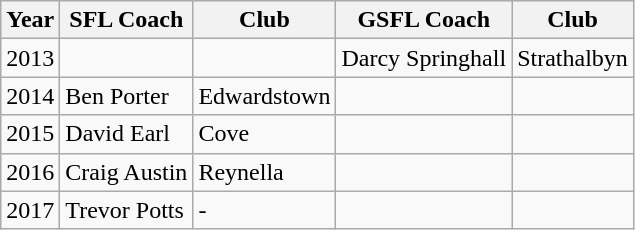<table class="wikitable">
<tr>
<th>Year</th>
<th>SFL Coach</th>
<th>Club</th>
<th>GSFL Coach</th>
<th>Club</th>
</tr>
<tr>
<td>2013</td>
<td></td>
<td></td>
<td>Darcy Springhall </td>
<td>Strathalbyn</td>
</tr>
<tr>
<td>2014</td>
<td>Ben Porter</td>
<td>Edwardstown</td>
<td></td>
<td></td>
</tr>
<tr>
<td>2015</td>
<td>David Earl</td>
<td>Cove</td>
<td></td>
<td></td>
</tr>
<tr>
<td>2016</td>
<td>Craig Austin</td>
<td>Reynella</td>
<td></td>
<td></td>
</tr>
<tr>
<td>2017</td>
<td>Trevor Potts</td>
<td>-</td>
<td></td>
<td></td>
</tr>
</table>
